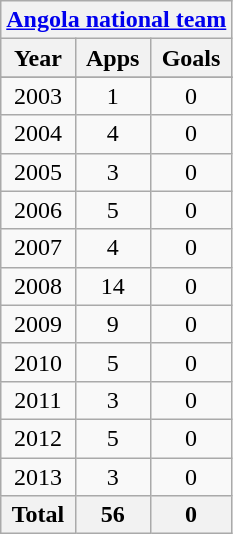<table class="wikitable" style="text-align:center">
<tr>
<th colspan=3><a href='#'>Angola national team</a></th>
</tr>
<tr>
<th>Year</th>
<th>Apps</th>
<th>Goals</th>
</tr>
<tr>
</tr>
<tr>
<td>2003</td>
<td>1</td>
<td>0</td>
</tr>
<tr>
<td>2004</td>
<td>4</td>
<td>0</td>
</tr>
<tr>
<td>2005</td>
<td>3</td>
<td>0</td>
</tr>
<tr>
<td>2006</td>
<td>5</td>
<td>0</td>
</tr>
<tr>
<td>2007</td>
<td>4</td>
<td>0</td>
</tr>
<tr>
<td>2008</td>
<td>14</td>
<td>0</td>
</tr>
<tr>
<td>2009</td>
<td>9</td>
<td>0</td>
</tr>
<tr>
<td>2010</td>
<td>5</td>
<td>0</td>
</tr>
<tr>
<td>2011</td>
<td>3</td>
<td>0</td>
</tr>
<tr>
<td>2012</td>
<td>5</td>
<td>0</td>
</tr>
<tr>
<td>2013</td>
<td>3</td>
<td>0</td>
</tr>
<tr>
<th>Total</th>
<th>56</th>
<th>0</th>
</tr>
</table>
